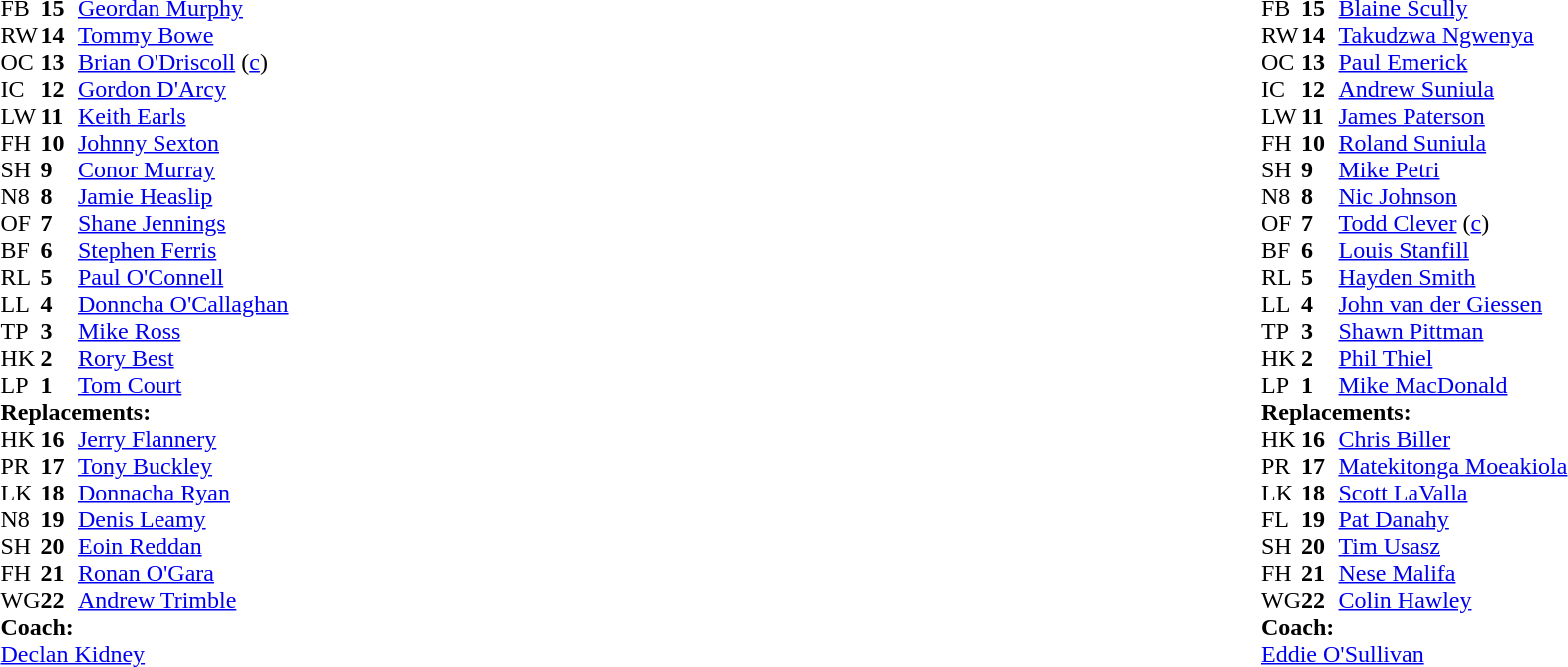<table width="100%">
<tr>
<td style="vertical-align:top" width="50%"><br><table cellspacing="0" cellpadding="0">
<tr>
<th width="25"></th>
<th width="25"></th>
</tr>
<tr>
<td>FB</td>
<td><strong>15</strong></td>
<td><a href='#'>Geordan Murphy</a></td>
<td></td>
<td></td>
</tr>
<tr>
<td>RW</td>
<td><strong>14</strong></td>
<td><a href='#'>Tommy Bowe</a></td>
</tr>
<tr>
<td>OC</td>
<td><strong>13</strong></td>
<td><a href='#'>Brian O'Driscoll</a> (<a href='#'>c</a>)</td>
</tr>
<tr>
<td>IC</td>
<td><strong>12</strong></td>
<td><a href='#'>Gordon D'Arcy</a></td>
</tr>
<tr>
<td>LW</td>
<td><strong>11</strong></td>
<td><a href='#'>Keith Earls</a></td>
</tr>
<tr>
<td>FH</td>
<td><strong>10</strong></td>
<td><a href='#'>Johnny Sexton</a></td>
<td></td>
<td></td>
</tr>
<tr>
<td>SH</td>
<td><strong>9</strong></td>
<td><a href='#'>Conor Murray</a></td>
<td></td>
<td></td>
</tr>
<tr>
<td>N8</td>
<td><strong>8</strong></td>
<td><a href='#'>Jamie Heaslip</a></td>
</tr>
<tr>
<td>OF</td>
<td><strong>7</strong></td>
<td><a href='#'>Shane Jennings</a></td>
<td></td>
<td></td>
</tr>
<tr>
<td>BF</td>
<td><strong>6</strong></td>
<td><a href='#'>Stephen Ferris</a></td>
</tr>
<tr>
<td>RL</td>
<td><strong>5</strong></td>
<td><a href='#'>Paul O'Connell</a></td>
</tr>
<tr>
<td>LL</td>
<td><strong>4</strong></td>
<td><a href='#'>Donncha O'Callaghan</a></td>
</tr>
<tr>
<td>TP</td>
<td><strong>3</strong></td>
<td><a href='#'>Mike Ross</a></td>
</tr>
<tr>
<td>HK</td>
<td><strong>2</strong></td>
<td><a href='#'>Rory Best</a></td>
<td></td>
<td></td>
</tr>
<tr>
<td>LP</td>
<td><strong>1</strong></td>
<td><a href='#'>Tom Court</a></td>
<td></td>
<td></td>
</tr>
<tr>
<td colspan=3><strong>Replacements:</strong></td>
</tr>
<tr>
<td>HK</td>
<td><strong>16</strong></td>
<td><a href='#'>Jerry Flannery</a></td>
<td></td>
<td></td>
</tr>
<tr>
<td>PR</td>
<td><strong>17</strong></td>
<td><a href='#'>Tony Buckley</a></td>
<td></td>
<td></td>
</tr>
<tr>
<td>LK</td>
<td><strong>18</strong></td>
<td><a href='#'>Donnacha Ryan</a></td>
</tr>
<tr>
<td>N8</td>
<td><strong>19</strong></td>
<td><a href='#'>Denis Leamy</a></td>
<td></td>
<td></td>
</tr>
<tr>
<td>SH</td>
<td><strong>20</strong></td>
<td><a href='#'>Eoin Reddan</a></td>
<td></td>
<td></td>
</tr>
<tr>
<td>FH</td>
<td><strong>21</strong></td>
<td><a href='#'>Ronan O'Gara</a></td>
<td></td>
<td></td>
</tr>
<tr>
<td>WG</td>
<td><strong>22</strong></td>
<td><a href='#'>Andrew Trimble</a></td>
<td></td>
<td></td>
</tr>
<tr>
<td colspan=3><strong>Coach:</strong></td>
</tr>
<tr>
<td colspan="4"><a href='#'>Declan Kidney</a></td>
</tr>
</table>
</td>
<td style="vertical-align:top"></td>
<td style="vertical-align:top" width="50%"><br><table cellspacing="0" cellpadding="0" align="center">
<tr>
<th width="25"></th>
<th width="25"></th>
</tr>
<tr>
<td>FB</td>
<td><strong>15</strong></td>
<td><a href='#'>Blaine Scully</a></td>
</tr>
<tr>
<td>RW</td>
<td><strong>14</strong></td>
<td><a href='#'>Takudzwa Ngwenya</a></td>
</tr>
<tr>
<td>OC</td>
<td><strong>13</strong></td>
<td><a href='#'>Paul Emerick</a></td>
</tr>
<tr>
<td>IC</td>
<td><strong>12</strong></td>
<td><a href='#'>Andrew Suniula</a></td>
</tr>
<tr>
<td>LW</td>
<td><strong>11</strong></td>
<td><a href='#'>James Paterson</a></td>
</tr>
<tr>
<td>FH</td>
<td><strong>10</strong></td>
<td><a href='#'>Roland Suniula</a></td>
<td></td>
<td></td>
</tr>
<tr>
<td>SH</td>
<td><strong>9</strong></td>
<td><a href='#'>Mike Petri</a></td>
<td></td>
<td></td>
</tr>
<tr>
<td>N8</td>
<td><strong>8</strong></td>
<td><a href='#'>Nic Johnson</a></td>
</tr>
<tr>
<td>OF</td>
<td><strong>7</strong></td>
<td><a href='#'>Todd Clever</a> (<a href='#'>c</a>)</td>
</tr>
<tr>
<td>BF</td>
<td><strong>6</strong></td>
<td><a href='#'>Louis Stanfill</a></td>
</tr>
<tr>
<td>RL</td>
<td><strong>5</strong></td>
<td><a href='#'>Hayden Smith</a></td>
</tr>
<tr>
<td>LL</td>
<td><strong>4</strong></td>
<td><a href='#'>John van der Giessen</a></td>
</tr>
<tr>
<td>TP</td>
<td><strong>3</strong></td>
<td><a href='#'>Shawn Pittman</a></td>
</tr>
<tr>
<td>HK</td>
<td><strong>2</strong></td>
<td><a href='#'>Phil Thiel</a></td>
<td></td>
<td></td>
</tr>
<tr>
<td>LP</td>
<td><strong>1</strong></td>
<td><a href='#'>Mike MacDonald</a></td>
<td></td>
<td></td>
</tr>
<tr>
<td colspan=3><strong>Replacements:</strong></td>
</tr>
<tr>
<td>HK</td>
<td><strong>16</strong></td>
<td><a href='#'>Chris Biller</a></td>
<td></td>
<td></td>
</tr>
<tr>
<td>PR</td>
<td><strong>17</strong></td>
<td><a href='#'>Matekitonga Moeakiola</a></td>
<td></td>
<td></td>
</tr>
<tr>
<td>LK</td>
<td><strong>18</strong></td>
<td><a href='#'>Scott LaValla</a></td>
</tr>
<tr>
<td>FL</td>
<td><strong>19</strong></td>
<td><a href='#'>Pat Danahy</a></td>
</tr>
<tr>
<td>SH</td>
<td><strong>20</strong></td>
<td><a href='#'>Tim Usasz</a></td>
<td></td>
<td></td>
</tr>
<tr>
<td>FH</td>
<td><strong>21</strong></td>
<td><a href='#'>Nese Malifa</a></td>
<td></td>
<td></td>
</tr>
<tr>
<td>WG</td>
<td><strong>22</strong></td>
<td><a href='#'>Colin Hawley</a></td>
</tr>
<tr>
<td colspan=3><strong>Coach:</strong></td>
</tr>
<tr>
<td colspan="4"> <a href='#'>Eddie O'Sullivan</a></td>
</tr>
</table>
</td>
</tr>
</table>
